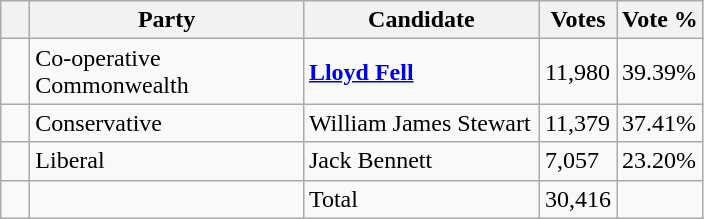<table class="wikitable">
<tr>
<th></th>
<th scope="col" width="175">Party</th>
<th scope="col" width="150">Candidate</th>
<th>Votes</th>
<th>Vote %</th>
</tr>
<tr |>
<td>   </td>
<td>Co-operative Commonwealth</td>
<td><strong><a href='#'>Lloyd Fell</a></strong></td>
<td>11,980</td>
<td>39.39%</td>
</tr>
<tr>
<td>   </td>
<td>Conservative</td>
<td>William James Stewart</td>
<td>11,379</td>
<td>37.41%</td>
</tr>
<tr |>
<td>   </td>
<td>Liberal</td>
<td>Jack Bennett</td>
<td>7,057</td>
<td>23.20%</td>
</tr>
<tr |>
<td></td>
<td></td>
<td>Total</td>
<td>30,416</td>
<td></td>
</tr>
</table>
